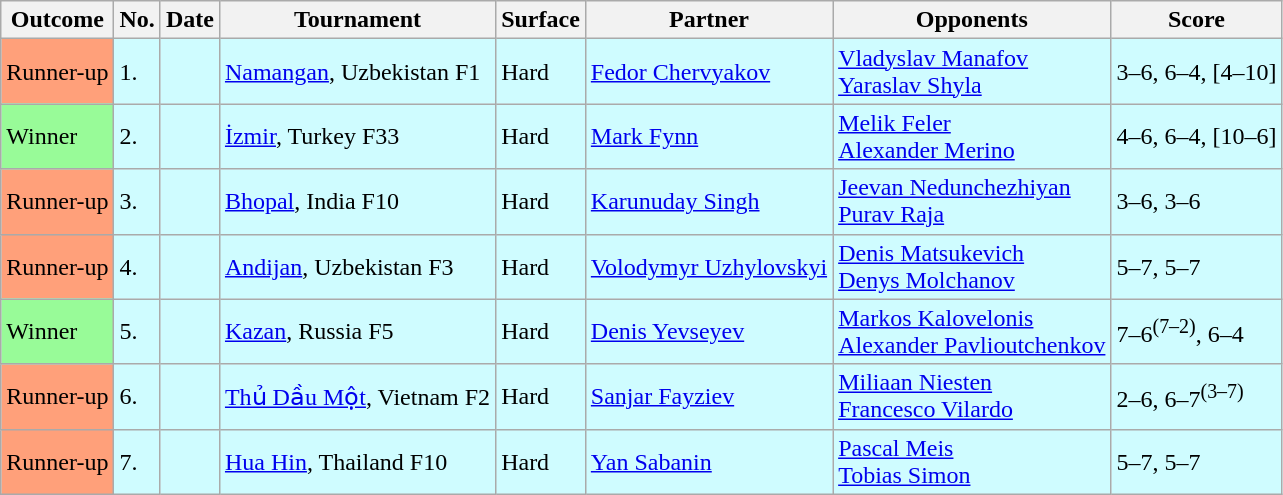<table class=wikitable>
<tr>
<th>Outcome</th>
<th>No.</th>
<th>Date</th>
<th>Tournament</th>
<th>Surface</th>
<th>Partner</th>
<th>Opponents</th>
<th>Score</th>
</tr>
<tr style="background:#cffcff;">
<td bgcolor=FFA07A>Runner-up</td>
<td>1.</td>
<td></td>
<td> <a href='#'>Namangan</a>, Uzbekistan F1</td>
<td>Hard</td>
<td> <a href='#'>Fedor Chervyakov</a></td>
<td> <a href='#'>Vladyslav Manafov</a><br> <a href='#'>Yaraslav Shyla</a></td>
<td>3–6, 6–4, [4–10]</td>
</tr>
<tr style="background:#cffcff;">
<td bgcolor=98FB98>Winner</td>
<td>2.</td>
<td></td>
<td> <a href='#'>İzmir</a>, Turkey F33</td>
<td>Hard</td>
<td> <a href='#'>Mark Fynn</a></td>
<td> <a href='#'>Melik Feler</a><br> <a href='#'>Alexander Merino</a></td>
<td>4–6, 6–4, [10–6]</td>
</tr>
<tr style="background:#cffcff;">
<td bgcolor=FFA07A>Runner-up</td>
<td>3.</td>
<td></td>
<td> <a href='#'>Bhopal</a>, India F10</td>
<td>Hard</td>
<td> <a href='#'>Karunuday Singh</a></td>
<td> <a href='#'>Jeevan Nedunchezhiyan</a><br> <a href='#'>Purav Raja</a></td>
<td>3–6, 3–6</td>
</tr>
<tr style="background:#cffcff;">
<td bgcolor=FFA07A>Runner-up</td>
<td>4.</td>
<td></td>
<td> <a href='#'>Andijan</a>, Uzbekistan F3</td>
<td>Hard</td>
<td> <a href='#'>Volodymyr Uzhylovskyi</a></td>
<td> <a href='#'>Denis Matsukevich</a><br> <a href='#'>Denys Molchanov</a></td>
<td>5–7, 5–7</td>
</tr>
<tr style="background:#cffcff;">
<td bgcolor=98FB98>Winner</td>
<td>5.</td>
<td></td>
<td> <a href='#'>Kazan</a>, Russia F5</td>
<td>Hard</td>
<td> <a href='#'>Denis Yevseyev</a></td>
<td> <a href='#'>Markos Kalovelonis</a><br> <a href='#'>Alexander Pavlioutchenkov</a></td>
<td>7–6<sup>(7–2)</sup>, 6–4</td>
</tr>
<tr style="background:#cffcff;">
<td bgcolor=FFA07A>Runner-up</td>
<td>6.</td>
<td></td>
<td> <a href='#'>Thủ Dầu Một</a>, Vietnam F2</td>
<td>Hard</td>
<td> <a href='#'>Sanjar Fayziev</a></td>
<td> <a href='#'>Miliaan Niesten</a><br> <a href='#'>Francesco Vilardo</a></td>
<td>2–6, 6–7<sup>(3–7)</sup></td>
</tr>
<tr style="background:#cffcff;">
<td bgcolor=FFA07A>Runner-up</td>
<td>7.</td>
<td></td>
<td> <a href='#'>Hua Hin</a>, Thailand F10</td>
<td>Hard</td>
<td> <a href='#'>Yan Sabanin</a></td>
<td> <a href='#'>Pascal Meis</a><br> <a href='#'>Tobias Simon</a></td>
<td>5–7, 5–7</td>
</tr>
</table>
